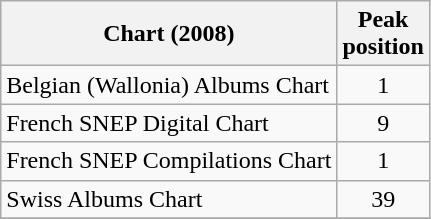<table class="wikitable sortable">
<tr>
<th>Chart (2008)</th>
<th>Peak<br>position</th>
</tr>
<tr>
<td>Belgian (Wallonia) Albums Chart</td>
<td align="center">1</td>
</tr>
<tr>
<td>French SNEP Digital Chart</td>
<td align="center">9</td>
</tr>
<tr>
<td>French SNEP Compilations Chart</td>
<td align="center">1</td>
</tr>
<tr>
<td>Swiss Albums Chart</td>
<td align="center">39</td>
</tr>
<tr>
</tr>
</table>
